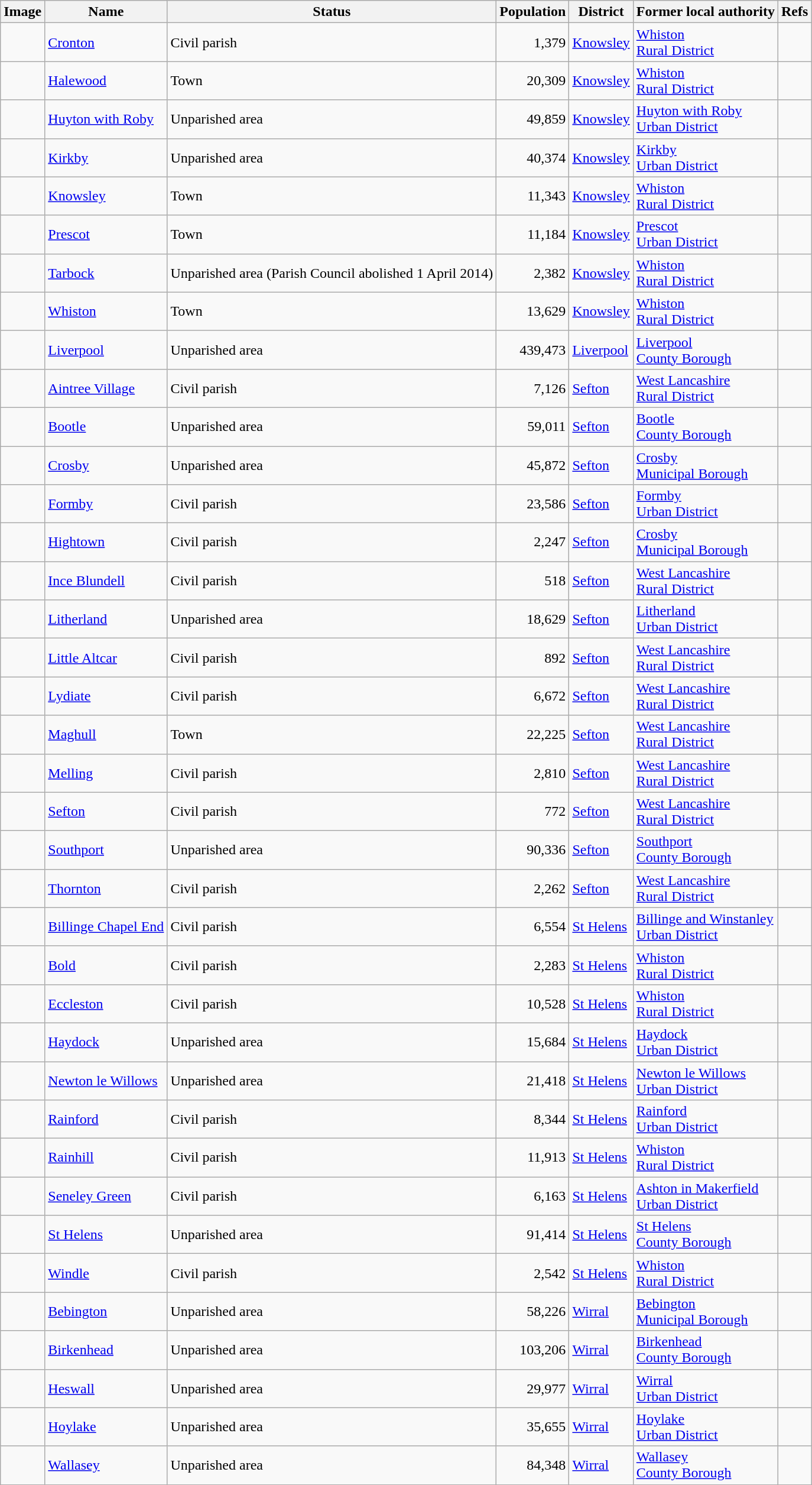<table class="wikitable sortable">
<tr>
<th class="unsortable">Image</th>
<th>Name</th>
<th>Status</th>
<th>Population</th>
<th>District</th>
<th>Former local authority</th>
<th class="unsortable">Refs</th>
</tr>
<tr>
<td></td>
<td><a href='#'>Cronton</a></td>
<td>Civil parish</td>
<td align=right>1,379</td>
<td><a href='#'>Knowsley</a></td>
<td><a href='#'>Whiston<br>Rural District</a></td>
<td><br></td>
</tr>
<tr>
<td></td>
<td><a href='#'>Halewood</a></td>
<td>Town</td>
<td align=right>20,309</td>
<td><a href='#'>Knowsley</a></td>
<td><a href='#'>Whiston<br>Rural District</a></td>
<td><br></td>
</tr>
<tr>
<td></td>
<td><a href='#'>Huyton with Roby</a></td>
<td>Unparished area</td>
<td align=right>49,859</td>
<td><a href='#'>Knowsley</a></td>
<td><a href='#'>Huyton with Roby<br>Urban District</a></td>
<td><br></td>
</tr>
<tr>
<td></td>
<td><a href='#'>Kirkby</a></td>
<td>Unparished area</td>
<td align=right>40,374</td>
<td><a href='#'>Knowsley</a></td>
<td><a href='#'>Kirkby<br>Urban District</a></td>
<td><br></td>
</tr>
<tr>
<td></td>
<td><a href='#'>Knowsley</a></td>
<td>Town</td>
<td align=right>11,343</td>
<td><a href='#'>Knowsley</a></td>
<td><a href='#'>Whiston<br>Rural District</a></td>
<td><br></td>
</tr>
<tr>
<td></td>
<td><a href='#'>Prescot</a></td>
<td>Town</td>
<td align=right>11,184</td>
<td><a href='#'>Knowsley</a></td>
<td><a href='#'>Prescot<br>Urban District</a></td>
<td><br></td>
</tr>
<tr>
<td></td>
<td><a href='#'>Tarbock</a></td>
<td>Unparished area (Parish Council abolished 1 April 2014)</td>
<td align=right>2,382</td>
<td><a href='#'>Knowsley</a></td>
<td><a href='#'>Whiston<br>Rural District</a></td>
<td><br></td>
</tr>
<tr>
<td></td>
<td><a href='#'>Whiston</a></td>
<td>Town</td>
<td align=right>13,629</td>
<td><a href='#'>Knowsley</a></td>
<td><a href='#'>Whiston<br>Rural District</a></td>
<td><br></td>
</tr>
<tr>
<td></td>
<td><a href='#'>Liverpool</a></td>
<td>Unparished area</td>
<td align=right>439,473</td>
<td><a href='#'>Liverpool</a></td>
<td><a href='#'>Liverpool<br>County Borough</a></td>
<td><br></td>
</tr>
<tr>
<td></td>
<td><a href='#'>Aintree Village</a></td>
<td>Civil parish</td>
<td align=right>7,126</td>
<td><a href='#'>Sefton</a></td>
<td><a href='#'>West Lancashire<br>Rural District</a></td>
<td><br></td>
</tr>
<tr>
<td></td>
<td><a href='#'>Bootle</a></td>
<td>Unparished area</td>
<td align=right>59,011</td>
<td><a href='#'>Sefton</a></td>
<td><a href='#'>Bootle<br>County Borough</a></td>
<td><br></td>
</tr>
<tr>
<td></td>
<td><a href='#'>Crosby</a></td>
<td>Unparished area</td>
<td align=right>45,872</td>
<td><a href='#'>Sefton</a></td>
<td><a href='#'>Crosby<br>Municipal Borough</a></td>
<td><br></td>
</tr>
<tr>
<td></td>
<td><a href='#'>Formby</a></td>
<td>Civil parish</td>
<td align=right>23,586</td>
<td><a href='#'>Sefton</a></td>
<td><a href='#'>Formby<br>Urban District</a></td>
<td><br><br></td>
</tr>
<tr>
<td></td>
<td><a href='#'>Hightown</a></td>
<td>Civil parish</td>
<td align=right>2,247</td>
<td><a href='#'>Sefton</a></td>
<td><a href='#'>Crosby<br>Municipal Borough</a></td>
<td><br></td>
</tr>
<tr>
<td></td>
<td><a href='#'>Ince Blundell</a></td>
<td>Civil parish</td>
<td align=right>518</td>
<td><a href='#'>Sefton</a></td>
<td><a href='#'>West Lancashire<br>Rural District</a></td>
<td><br></td>
</tr>
<tr>
<td></td>
<td><a href='#'>Litherland</a></td>
<td>Unparished area</td>
<td align=right>18,629</td>
<td><a href='#'>Sefton</a></td>
<td><a href='#'>Litherland<br>Urban District</a></td>
<td><br></td>
</tr>
<tr>
<td></td>
<td><a href='#'>Little Altcar</a></td>
<td>Civil parish</td>
<td align=right>892</td>
<td><a href='#'>Sefton</a></td>
<td><a href='#'>West Lancashire<br>Rural District</a></td>
<td><br></td>
</tr>
<tr>
<td></td>
<td><a href='#'>Lydiate</a></td>
<td>Civil parish</td>
<td align=right>6,672</td>
<td><a href='#'>Sefton</a></td>
<td><a href='#'>West Lancashire<br>Rural District</a></td>
<td><br></td>
</tr>
<tr>
<td></td>
<td><a href='#'>Maghull</a></td>
<td>Town</td>
<td align=right>22,225</td>
<td><a href='#'>Sefton</a></td>
<td><a href='#'>West Lancashire<br>Rural District</a></td>
<td><br></td>
</tr>
<tr>
<td></td>
<td><a href='#'>Melling</a></td>
<td>Civil parish</td>
<td align=right>2,810</td>
<td><a href='#'>Sefton</a></td>
<td><a href='#'>West Lancashire<br>Rural District</a></td>
<td><br></td>
</tr>
<tr>
<td></td>
<td><a href='#'>Sefton</a></td>
<td>Civil parish</td>
<td align=right>772</td>
<td><a href='#'>Sefton</a></td>
<td><a href='#'>West Lancashire<br>Rural District</a></td>
<td><br></td>
</tr>
<tr>
<td></td>
<td><a href='#'>Southport</a></td>
<td>Unparished area</td>
<td align=right>90,336</td>
<td><a href='#'>Sefton</a></td>
<td><a href='#'>Southport<br>County Borough</a></td>
<td><br></td>
</tr>
<tr>
<td></td>
<td><a href='#'>Thornton</a></td>
<td>Civil parish</td>
<td align=right>2,262</td>
<td><a href='#'>Sefton</a></td>
<td><a href='#'>West Lancashire<br>Rural District</a></td>
<td><br></td>
</tr>
<tr>
<td></td>
<td><a href='#'>Billinge Chapel End</a></td>
<td>Civil parish</td>
<td align=right>6,554</td>
<td><a href='#'>St Helens</a></td>
<td><a href='#'>Billinge and Winstanley<br>Urban District</a></td>
<td><br></td>
</tr>
<tr>
<td></td>
<td><a href='#'>Bold</a></td>
<td>Civil parish</td>
<td align=right>2,283</td>
<td><a href='#'>St Helens</a></td>
<td><a href='#'>Whiston<br>Rural District</a></td>
<td><br></td>
</tr>
<tr>
<td></td>
<td><a href='#'>Eccleston</a></td>
<td>Civil parish</td>
<td align="right">10,528</td>
<td><a href='#'>St Helens</a></td>
<td><a href='#'>Whiston<br>Rural District</a></td>
<td><br></td>
</tr>
<tr>
<td></td>
<td><a href='#'>Haydock</a></td>
<td>Unparished area</td>
<td align="right">15,684</td>
<td><a href='#'>St Helens</a></td>
<td><a href='#'>Haydock<br>Urban District</a></td>
<td><br></td>
</tr>
<tr>
<td></td>
<td><a href='#'>Newton le Willows</a></td>
<td>Unparished area</td>
<td align="right">21,418</td>
<td><a href='#'>St Helens</a></td>
<td><a href='#'>Newton le Willows<br>Urban District</a></td>
<td><br></td>
</tr>
<tr>
<td></td>
<td><a href='#'>Rainford</a></td>
<td>Civil parish</td>
<td align="right">8,344</td>
<td><a href='#'>St Helens</a></td>
<td><a href='#'>Rainford<br>Urban District</a></td>
<td><br></td>
</tr>
<tr>
<td></td>
<td><a href='#'>Rainhill</a></td>
<td>Civil parish</td>
<td align="right">11,913</td>
<td><a href='#'>St Helens</a></td>
<td><a href='#'>Whiston<br>Rural District</a></td>
<td><br></td>
</tr>
<tr>
<td></td>
<td><a href='#'>Seneley Green</a></td>
<td>Civil parish</td>
<td align="right">6,163</td>
<td><a href='#'>St Helens</a></td>
<td><a href='#'>Ashton in Makerfield<br>Urban District</a></td>
<td><br></td>
</tr>
<tr>
<td></td>
<td><a href='#'>St Helens</a></td>
<td>Unparished area</td>
<td align="right">91,414</td>
<td><a href='#'>St Helens</a></td>
<td><a href='#'>St Helens<br>County Borough</a></td>
<td><br></td>
</tr>
<tr>
<td></td>
<td><a href='#'>Windle</a></td>
<td>Civil parish</td>
<td align="right">2,542</td>
<td><a href='#'>St Helens</a></td>
<td><a href='#'>Whiston<br>Rural District</a></td>
<td><br></td>
</tr>
<tr>
<td></td>
<td><a href='#'>Bebington</a></td>
<td>Unparished area</td>
<td align="right">58,226</td>
<td><a href='#'>Wirral</a></td>
<td><a href='#'>Bebington<br>Municipal Borough</a></td>
<td><br></td>
</tr>
<tr>
<td></td>
<td><a href='#'>Birkenhead</a></td>
<td>Unparished area</td>
<td align="right">103,206</td>
<td><a href='#'>Wirral</a></td>
<td><a href='#'>Birkenhead<br>County Borough</a></td>
<td><br></td>
</tr>
<tr>
<td></td>
<td><a href='#'>Heswall</a></td>
<td>Unparished area</td>
<td align="right">29,977</td>
<td><a href='#'>Wirral</a></td>
<td><a href='#'>Wirral<br>Urban District</a></td>
<td><br></td>
</tr>
<tr>
<td></td>
<td><a href='#'>Hoylake</a></td>
<td>Unparished area</td>
<td align="right">35,655</td>
<td><a href='#'>Wirral</a></td>
<td><a href='#'>Hoylake<br>Urban District</a></td>
<td><br></td>
</tr>
<tr>
<td></td>
<td><a href='#'>Wallasey</a></td>
<td>Unparished area</td>
<td align="right">84,348</td>
<td><a href='#'>Wirral</a></td>
<td><a href='#'>Wallasey<br>County Borough</a></td>
<td><br></td>
</tr>
</table>
